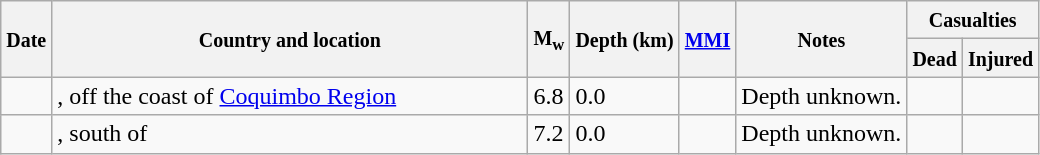<table class="wikitable sortable sort-under" style="border:1px black; margin-left:1em;">
<tr>
<th rowspan="2"><small>Date</small></th>
<th rowspan="2" style="width: 310px"><small>Country and location</small></th>
<th rowspan="2"><small>M<sub>w</sub></small></th>
<th rowspan="2"><small>Depth (km)</small></th>
<th rowspan="2"><small><a href='#'>MMI</a></small></th>
<th rowspan="2" class="unsortable"><small>Notes</small></th>
<th colspan="2"><small>Casualties</small></th>
</tr>
<tr>
<th><small>Dead</small></th>
<th><small>Injured</small></th>
</tr>
<tr>
<td></td>
<td>, off the coast of <a href='#'>Coquimbo Region</a></td>
<td>6.8</td>
<td>0.0</td>
<td></td>
<td>Depth unknown.</td>
<td></td>
<td></td>
</tr>
<tr>
<td></td>
<td>, south of</td>
<td>7.2</td>
<td>0.0</td>
<td></td>
<td>Depth unknown.</td>
<td></td>
<td></td>
</tr>
</table>
